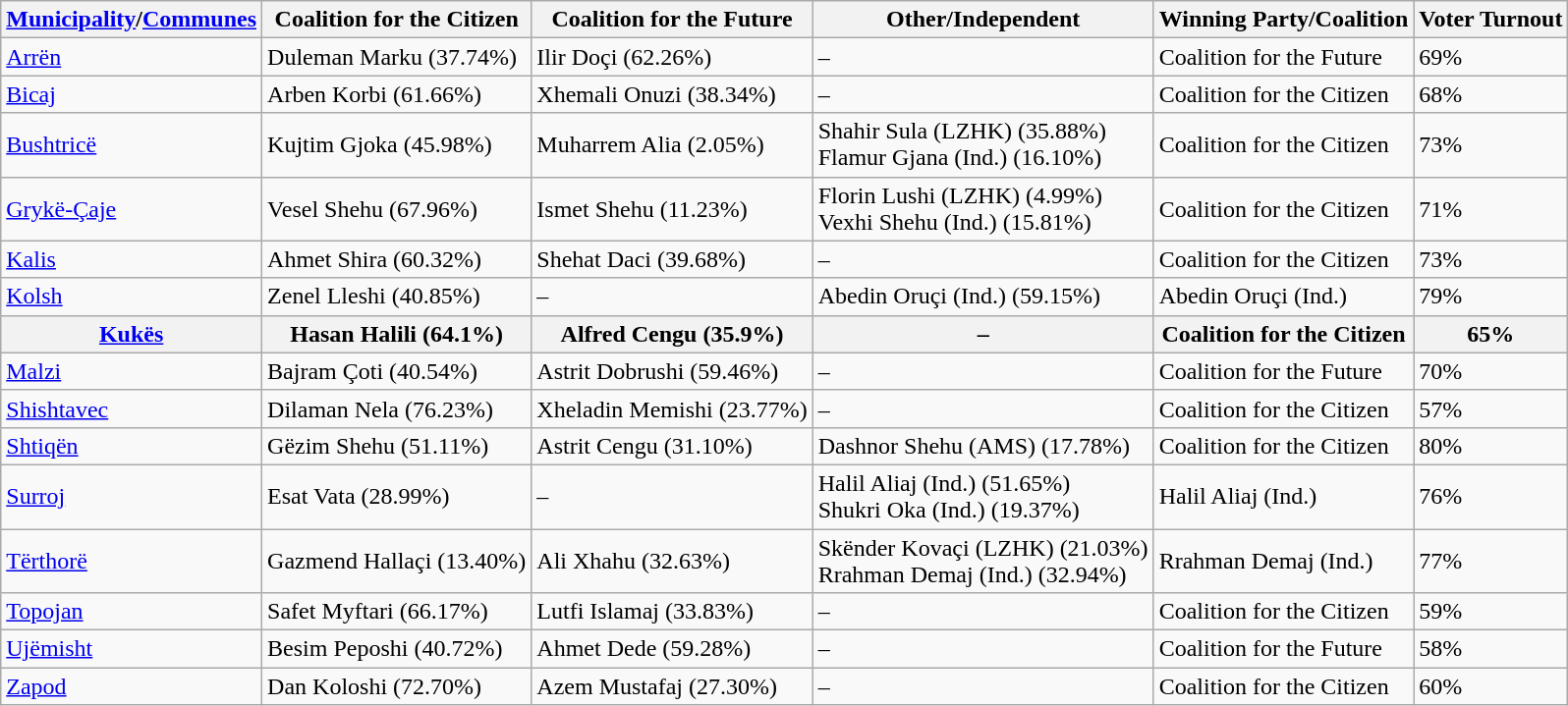<table class="wikitable">
<tr>
<th><a href='#'>Municipality</a>/<a href='#'>Communes</a></th>
<th>Coalition for the Citizen</th>
<th>Coalition for the Future</th>
<th>Other/Independent</th>
<th>Winning Party/Coalition</th>
<th>Voter Turnout</th>
</tr>
<tr>
<td><a href='#'>Arrën</a></td>
<td>Duleman Marku (37.74%)</td>
<td>Ilir Doçi (62.26%)</td>
<td>–</td>
<td>Coalition for the Future</td>
<td>69%</td>
</tr>
<tr>
<td><a href='#'>Bicaj</a></td>
<td>Arben Korbi (61.66%)</td>
<td>Xhemali Onuzi (38.34%)</td>
<td>–</td>
<td>Coalition for the Citizen</td>
<td>68%</td>
</tr>
<tr>
<td><a href='#'>Bushtricë</a></td>
<td>Kujtim Gjoka (45.98%)</td>
<td>Muharrem Alia (2.05%)</td>
<td>Shahir Sula (LZHK) (35.88%)<br>Flamur Gjana (Ind.) (16.10%)</td>
<td>Coalition for the Citizen</td>
<td>73%</td>
</tr>
<tr>
<td><a href='#'>Grykë-Çaje</a></td>
<td>Vesel Shehu (67.96%)</td>
<td>Ismet Shehu (11.23%)</td>
<td>Florin Lushi (LZHK) (4.99%)<br>Vexhi Shehu (Ind.) (15.81%)</td>
<td>Coalition for the Citizen</td>
<td>71%</td>
</tr>
<tr>
<td><a href='#'>Kalis</a></td>
<td>Ahmet Shira (60.32%)</td>
<td>Shehat Daci (39.68%)</td>
<td>–</td>
<td>Coalition for the Citizen</td>
<td>73%</td>
</tr>
<tr>
<td><a href='#'>Kolsh</a></td>
<td>Zenel Lleshi (40.85%)</td>
<td>–</td>
<td>Abedin Oruçi (Ind.) (59.15%)</td>
<td>Abedin Oruçi (Ind.)</td>
<td>79%</td>
</tr>
<tr>
<th><a href='#'>Kukës</a></th>
<th>Hasan Halili (64.1%)</th>
<th>Alfred Cengu (35.9%)</th>
<th>–</th>
<th>Coalition for the Citizen</th>
<th>65%</th>
</tr>
<tr>
<td><a href='#'>Malzi</a></td>
<td>Bajram Çoti (40.54%)</td>
<td>Astrit Dobrushi (59.46%)</td>
<td>–</td>
<td>Coalition for the Future</td>
<td>70%</td>
</tr>
<tr>
<td><a href='#'>Shishtavec</a></td>
<td>Dilaman Nela (76.23%)</td>
<td>Xheladin Memishi (23.77%)</td>
<td>–</td>
<td>Coalition for the Citizen</td>
<td>57%</td>
</tr>
<tr>
<td><a href='#'>Shtiqën</a></td>
<td>Gëzim Shehu (51.11%)</td>
<td>Astrit Cengu (31.10%)</td>
<td>Dashnor Shehu (AMS) (17.78%)</td>
<td>Coalition for the Citizen</td>
<td>80%</td>
</tr>
<tr>
<td><a href='#'>Surroj</a></td>
<td>Esat Vata (28.99%)</td>
<td>–</td>
<td>Halil Aliaj (Ind.) (51.65%)<br>Shukri Oka (Ind.) (19.37%)</td>
<td>Halil Aliaj (Ind.)</td>
<td>76%</td>
</tr>
<tr>
<td><a href='#'>Tërthorë</a></td>
<td>Gazmend Hallaçi (13.40%)</td>
<td>Ali Xhahu (32.63%)</td>
<td>Skënder Kovaçi (LZHK) (21.03%)<br>Rrahman Demaj (Ind.) (32.94%)</td>
<td>Rrahman Demaj (Ind.)</td>
<td>77%</td>
</tr>
<tr>
<td><a href='#'>Topojan</a></td>
<td>Safet Myftari (66.17%)</td>
<td>Lutfi Islamaj (33.83%)</td>
<td>–</td>
<td>Coalition for the Citizen</td>
<td>59%</td>
</tr>
<tr>
<td><a href='#'>Ujëmisht</a></td>
<td>Besim Peposhi (40.72%)</td>
<td>Ahmet Dede (59.28%)</td>
<td>–</td>
<td>Coalition for the Future</td>
<td>58%</td>
</tr>
<tr>
<td><a href='#'>Zapod</a></td>
<td>Dan Koloshi (72.70%)</td>
<td>Azem Mustafaj (27.30%)</td>
<td>–</td>
<td>Coalition for the Citizen</td>
<td>60%</td>
</tr>
</table>
